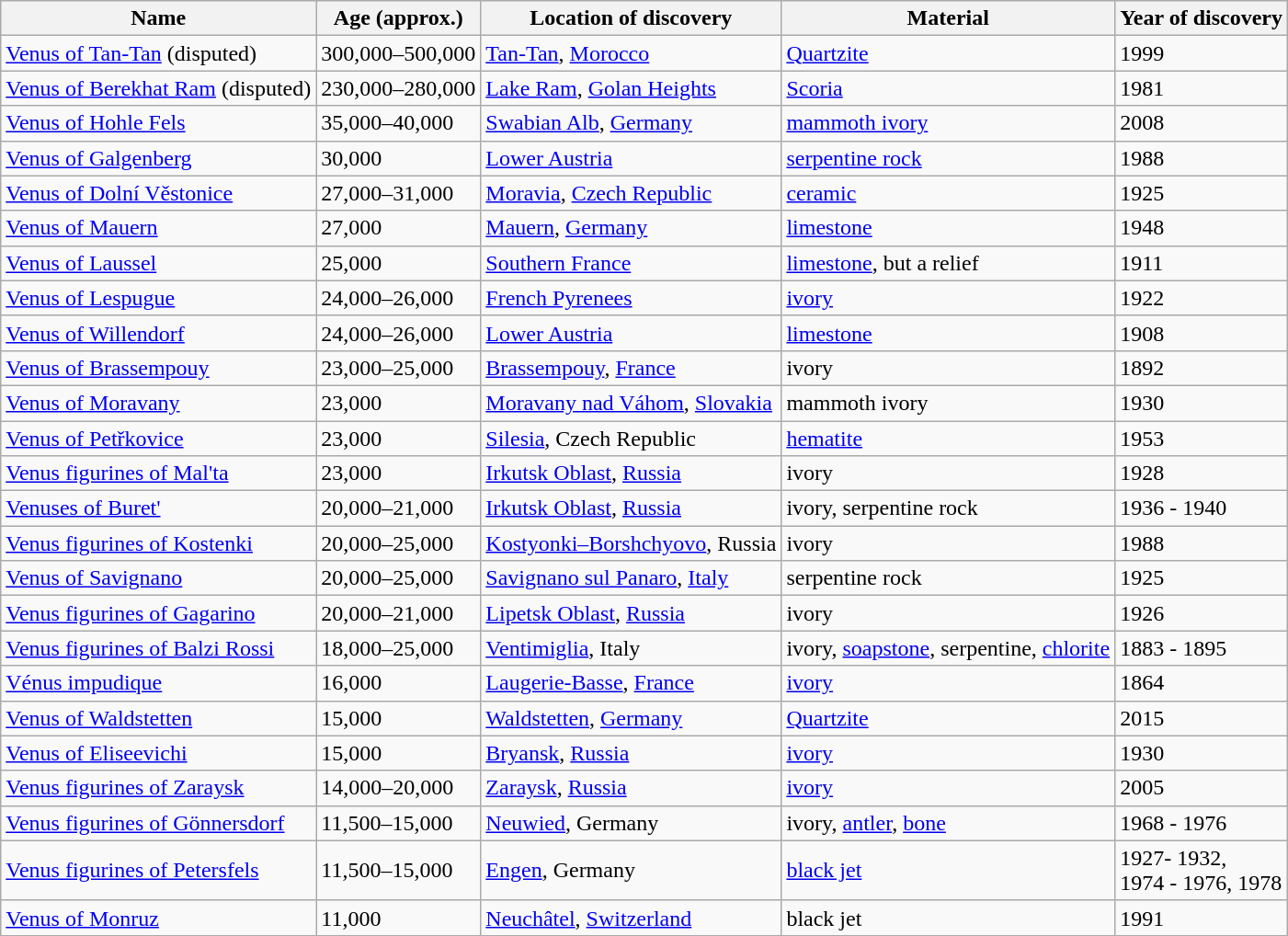<table class="wikitable sortable">
<tr>
<th>Name</th>
<th>Age (approx.)</th>
<th>Location of discovery</th>
<th>Material</th>
<th>Year of discovery</th>
</tr>
<tr>
<td><a href='#'>Venus of Tan-Tan</a> (disputed)</td>
<td>300,000–500,000</td>
<td><a href='#'>Tan-Tan</a>, <a href='#'>Morocco</a></td>
<td><a href='#'>Quartzite</a></td>
<td>1999</td>
</tr>
<tr>
<td><a href='#'>Venus of Berekhat Ram</a> (disputed)</td>
<td>230,000–280,000</td>
<td><a href='#'>Lake Ram</a>, <a href='#'>Golan Heights</a></td>
<td><a href='#'>Scoria</a></td>
<td>1981</td>
</tr>
<tr>
<td><a href='#'>Venus of Hohle Fels</a></td>
<td>35,000–40,000</td>
<td><a href='#'>Swabian Alb</a>, <a href='#'>Germany</a></td>
<td><a href='#'>mammoth ivory</a></td>
<td>2008</td>
</tr>
<tr>
<td><a href='#'>Venus of Galgenberg</a></td>
<td>30,000</td>
<td><a href='#'>Lower Austria</a></td>
<td><a href='#'>serpentine rock</a></td>
<td>1988</td>
</tr>
<tr>
<td><a href='#'>Venus of Dolní Věstonice</a></td>
<td>27,000–31,000</td>
<td><a href='#'>Moravia</a>, <a href='#'>Czech Republic</a></td>
<td><a href='#'>ceramic</a></td>
<td>1925</td>
</tr>
<tr>
<td><a href='#'>Venus of Mauern</a></td>
<td>27,000</td>
<td><a href='#'>Mauern</a>, <a href='#'>Germany</a></td>
<td><a href='#'>limestone</a></td>
<td>1948</td>
</tr>
<tr>
<td><a href='#'>Venus of Laussel</a></td>
<td>25,000</td>
<td><a href='#'>Southern France</a></td>
<td><a href='#'>limestone</a>, but a relief</td>
<td>1911</td>
</tr>
<tr>
<td><a href='#'>Venus of Lespugue</a></td>
<td>24,000–26,000</td>
<td><a href='#'>French Pyrenees</a></td>
<td><a href='#'>ivory</a></td>
<td>1922</td>
</tr>
<tr>
<td><a href='#'>Venus of Willendorf</a></td>
<td>24,000–26,000</td>
<td><a href='#'>Lower Austria</a></td>
<td><a href='#'>limestone</a></td>
<td>1908</td>
</tr>
<tr>
<td><a href='#'>Venus of Brassempouy</a></td>
<td>23,000–25,000</td>
<td><a href='#'>Brassempouy</a>, <a href='#'>France</a></td>
<td>ivory</td>
<td>1892</td>
</tr>
<tr>
<td><a href='#'>Venus of Moravany</a></td>
<td>23,000</td>
<td><a href='#'>Moravany nad Váhom</a>, <a href='#'>Slovakia</a></td>
<td>mammoth ivory</td>
<td>1930</td>
</tr>
<tr>
<td><a href='#'>Venus of Petřkovice</a></td>
<td>23,000</td>
<td><a href='#'>Silesia</a>, Czech Republic</td>
<td><a href='#'>hematite</a></td>
<td>1953</td>
</tr>
<tr>
<td><a href='#'>Venus figurines of Mal'ta</a></td>
<td>23,000</td>
<td><a href='#'>Irkutsk Oblast</a>, <a href='#'>Russia</a></td>
<td>ivory</td>
<td>1928</td>
</tr>
<tr>
<td><a href='#'>Venuses of Buret'</a></td>
<td>20,000–21,000</td>
<td><a href='#'>Irkutsk Oblast</a>, <a href='#'>Russia</a></td>
<td>ivory, serpentine rock</td>
<td>1936 - 1940</td>
</tr>
<tr>
<td><a href='#'>Venus figurines of Kostenki</a></td>
<td>20,000–25,000</td>
<td><a href='#'>Kostyonki–Borshchyovo</a>, Russia</td>
<td>ivory</td>
<td>1988</td>
</tr>
<tr>
<td><a href='#'>Venus of Savignano</a></td>
<td>20,000–25,000</td>
<td><a href='#'>Savignano sul Panaro</a>, <a href='#'>Italy</a></td>
<td>serpentine rock</td>
<td>1925</td>
</tr>
<tr>
<td><a href='#'>Venus figurines of Gagarino</a></td>
<td>20,000–21,000</td>
<td><a href='#'>Lipetsk Oblast</a>, <a href='#'>Russia</a></td>
<td>ivory</td>
<td>1926</td>
</tr>
<tr>
<td><a href='#'>Venus figurines of Balzi Rossi</a></td>
<td>18,000–25,000</td>
<td><a href='#'>Ventimiglia</a>, Italy</td>
<td>ivory, <a href='#'>soapstone</a>, serpentine, <a href='#'>chlorite</a></td>
<td>1883 - 1895</td>
</tr>
<tr>
<td><a href='#'>Vénus impudique</a></td>
<td>16,000</td>
<td><a href='#'>Laugerie-Basse</a>, <a href='#'>France</a></td>
<td><a href='#'>ivory</a></td>
<td>1864</td>
</tr>
<tr>
<td><a href='#'>Venus of Waldstetten</a></td>
<td>15,000</td>
<td><a href='#'>Waldstetten</a>, <a href='#'>Germany</a></td>
<td><a href='#'>Quartzite</a></td>
<td>2015</td>
</tr>
<tr>
<td><a href='#'>Venus of Eliseevichi</a></td>
<td>15,000</td>
<td><a href='#'>Bryansk</a>, <a href='#'>Russia</a></td>
<td><a href='#'>ivory</a></td>
<td>1930</td>
</tr>
<tr>
<td><a href='#'>Venus figurines of Zaraysk</a></td>
<td>14,000–20,000</td>
<td><a href='#'>Zaraysk</a>, <a href='#'>Russia</a></td>
<td><a href='#'>ivory</a></td>
<td>2005</td>
</tr>
<tr>
<td><a href='#'>Venus figurines of Gönnersdorf</a></td>
<td>11,500–15,000</td>
<td><a href='#'>Neuwied</a>, Germany</td>
<td>ivory, <a href='#'>antler</a>, <a href='#'>bone</a></td>
<td>1968 - 1976</td>
</tr>
<tr>
<td><a href='#'>Venus figurines of Petersfels</a></td>
<td>11,500–15,000</td>
<td><a href='#'>Engen</a>, Germany</td>
<td><a href='#'>black jet</a></td>
<td>1927- 1932,<br>1974 - 1976, 1978</td>
</tr>
<tr>
<td><a href='#'>Venus of Monruz</a></td>
<td>11,000</td>
<td><a href='#'>Neuchâtel</a>, <a href='#'>Switzerland</a></td>
<td>black jet</td>
<td>1991</td>
</tr>
</table>
